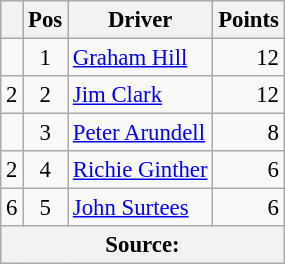<table class="wikitable" style="font-size: 95%;">
<tr>
<th></th>
<th>Pos</th>
<th>Driver</th>
<th>Points</th>
</tr>
<tr>
<td align="left"></td>
<td align="center">1</td>
<td> <a href='#'>Graham Hill</a></td>
<td align="right">12</td>
</tr>
<tr>
<td align="left"> 2</td>
<td align="center">2</td>
<td> <a href='#'>Jim Clark</a></td>
<td align="right">12</td>
</tr>
<tr>
<td align="left"></td>
<td align="center">3</td>
<td> <a href='#'>Peter Arundell</a></td>
<td align="right">8</td>
</tr>
<tr>
<td align="left"> 2</td>
<td align="center">4</td>
<td> <a href='#'>Richie Ginther</a></td>
<td align="right">6</td>
</tr>
<tr>
<td align="left"> 6</td>
<td align="center">5</td>
<td> <a href='#'>John Surtees</a></td>
<td align="right">6</td>
</tr>
<tr>
<th colspan=4>Source: </th>
</tr>
</table>
